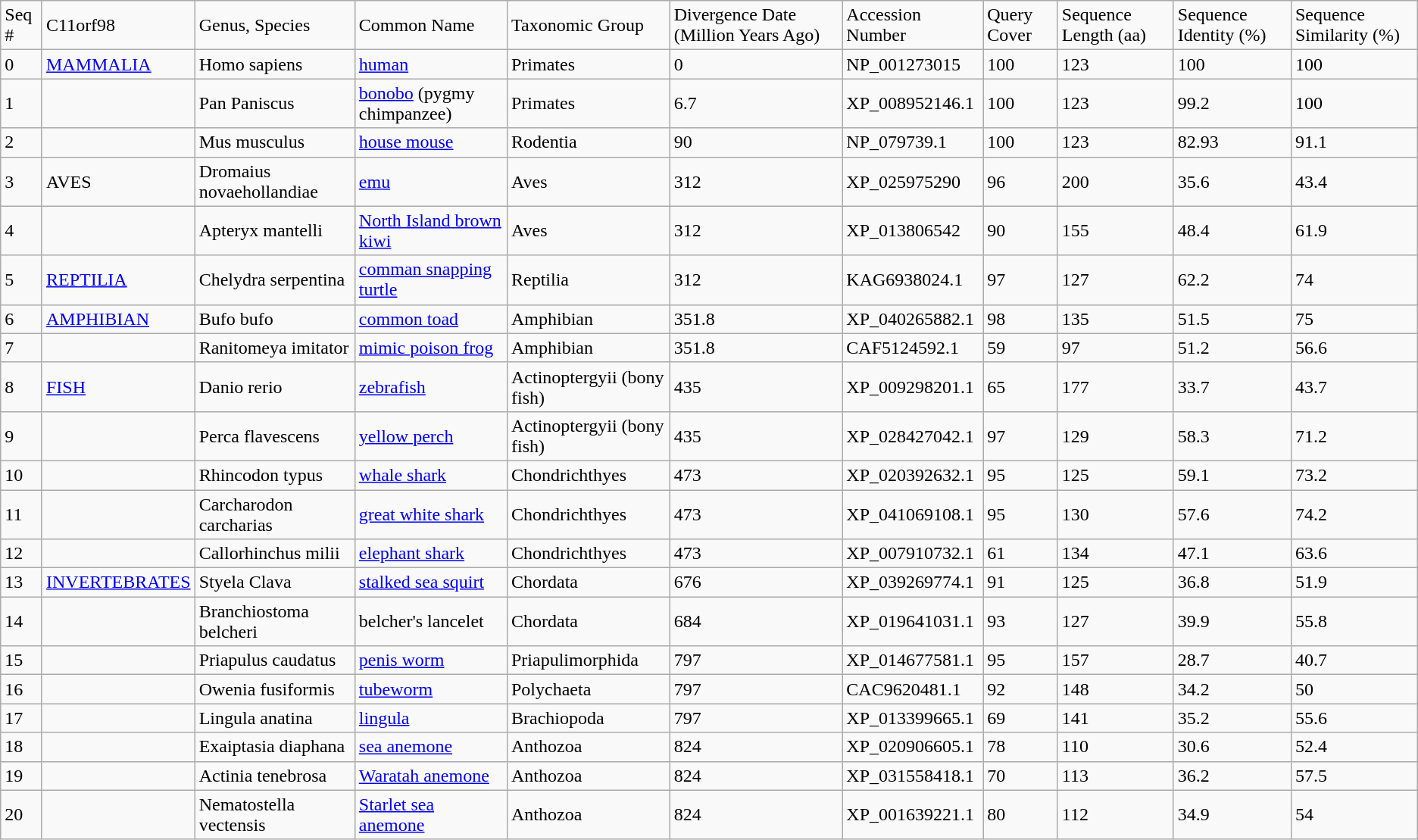<table class="wikitable">
<tr>
<td>Seq #</td>
<td>C11orf98</td>
<td>Genus, Species</td>
<td>Common Name</td>
<td>Taxonomic Group</td>
<td>Divergence Date (Million Years Ago)</td>
<td>Accession Number</td>
<td>Query Cover</td>
<td>Sequence Length (aa)</td>
<td>Sequence Identity (%)</td>
<td>Sequence Similarity (%)</td>
</tr>
<tr>
<td>0</td>
<td><a href='#'>MAMMALIA</a></td>
<td>Homo sapiens</td>
<td><a href='#'>human</a></td>
<td>Primates</td>
<td>0</td>
<td>NP_001273015</td>
<td>100</td>
<td>123</td>
<td>100</td>
<td>100</td>
</tr>
<tr>
<td>1</td>
<td></td>
<td>Pan Paniscus</td>
<td><a href='#'>bonobo</a> (pygmy chimpanzee)</td>
<td>Primates</td>
<td>6.7</td>
<td>XP_008952146.1</td>
<td>100</td>
<td>123</td>
<td>99.2</td>
<td>100</td>
</tr>
<tr>
<td>2</td>
<td></td>
<td>Mus musculus</td>
<td><a href='#'>house mouse</a></td>
<td>Rodentia</td>
<td>90</td>
<td>NP_079739.1</td>
<td>100</td>
<td>123</td>
<td>82.93</td>
<td>91.1</td>
</tr>
<tr>
<td>3</td>
<td>AVES</td>
<td>Dromaius novaehollandiae</td>
<td><a href='#'>emu</a></td>
<td>Aves</td>
<td>312</td>
<td>XP_025975290</td>
<td>96</td>
<td>200</td>
<td>35.6</td>
<td>43.4</td>
</tr>
<tr>
<td>4</td>
<td></td>
<td>Apteryx mantelli</td>
<td><a href='#'>North Island brown kiwi</a></td>
<td>Aves</td>
<td>312</td>
<td>XP_013806542</td>
<td>90</td>
<td>155</td>
<td>48.4</td>
<td>61.9</td>
</tr>
<tr>
<td>5</td>
<td><a href='#'>REPTILIA</a></td>
<td>Chelydra serpentina</td>
<td><a href='#'>comman snapping turtle</a></td>
<td>Reptilia</td>
<td>312</td>
<td>KAG6938024.1</td>
<td>97</td>
<td>127</td>
<td>62.2</td>
<td>74</td>
</tr>
<tr>
<td>6</td>
<td><a href='#'>AMPHIBIAN</a></td>
<td>Bufo bufo</td>
<td><a href='#'>common toad</a></td>
<td>Amphibian</td>
<td>351.8</td>
<td>XP_040265882.1</td>
<td>98</td>
<td>135</td>
<td>51.5</td>
<td>75</td>
</tr>
<tr>
<td>7</td>
<td></td>
<td>Ranitomeya imitator</td>
<td><a href='#'>mimic poison frog</a></td>
<td>Amphibian</td>
<td>351.8</td>
<td>CAF5124592.1</td>
<td>59</td>
<td>97</td>
<td>51.2</td>
<td>56.6</td>
</tr>
<tr>
<td>8</td>
<td><a href='#'>FISH</a></td>
<td>Danio rerio</td>
<td><a href='#'>zebrafish</a></td>
<td>Actinoptergyii (bony fish)</td>
<td>435</td>
<td>XP_009298201.1</td>
<td>65</td>
<td>177</td>
<td>33.7</td>
<td>43.7</td>
</tr>
<tr>
<td>9</td>
<td></td>
<td>Perca flavescens</td>
<td><a href='#'>yellow perch</a></td>
<td>Actinoptergyii (bony fish)</td>
<td>435</td>
<td>XP_028427042.1</td>
<td>97</td>
<td>129</td>
<td>58.3</td>
<td>71.2</td>
</tr>
<tr>
<td>10</td>
<td></td>
<td>Rhincodon typus</td>
<td><a href='#'>whale shark</a></td>
<td>Chondrichthyes</td>
<td>473</td>
<td>XP_020392632.1</td>
<td>95</td>
<td>125</td>
<td>59.1</td>
<td>73.2</td>
</tr>
<tr>
<td>11</td>
<td></td>
<td>Carcharodon carcharias</td>
<td><a href='#'>great white shark</a></td>
<td>Chondrichthyes</td>
<td>473</td>
<td>XP_041069108.1</td>
<td>95</td>
<td>130</td>
<td>57.6</td>
<td>74.2</td>
</tr>
<tr>
<td>12</td>
<td></td>
<td>Callorhinchus milii</td>
<td><a href='#'>elephant shark</a></td>
<td>Chondrichthyes</td>
<td>473</td>
<td>XP_007910732.1</td>
<td>61</td>
<td>134</td>
<td>47.1</td>
<td>63.6</td>
</tr>
<tr>
<td>13</td>
<td><a href='#'>INVERTEBRATES</a></td>
<td>Styela Clava</td>
<td><a href='#'>stalked sea squirt</a></td>
<td>Chordata</td>
<td>676</td>
<td>XP_039269774.1</td>
<td>91</td>
<td>125</td>
<td>36.8</td>
<td>51.9</td>
</tr>
<tr>
<td>14</td>
<td></td>
<td>Branchiostoma belcheri</td>
<td>belcher's lancelet</td>
<td>Chordata</td>
<td>684</td>
<td>XP_019641031.1</td>
<td>93</td>
<td>127</td>
<td>39.9</td>
<td>55.8</td>
</tr>
<tr>
<td>15</td>
<td></td>
<td>Priapulus caudatus</td>
<td><a href='#'>penis worm</a></td>
<td>Priapulimorphida</td>
<td>797</td>
<td>XP_014677581.1</td>
<td>95</td>
<td>157</td>
<td>28.7</td>
<td>40.7</td>
</tr>
<tr>
<td>16</td>
<td></td>
<td>Owenia fusiformis</td>
<td><a href='#'>tubeworm</a></td>
<td>Polychaeta</td>
<td>797</td>
<td>CAC9620481.1</td>
<td>92</td>
<td>148</td>
<td>34.2</td>
<td>50</td>
</tr>
<tr>
<td>17</td>
<td></td>
<td>Lingula anatina</td>
<td><a href='#'>lingula</a></td>
<td>Brachiopoda</td>
<td>797</td>
<td>XP_013399665.1</td>
<td>69</td>
<td>141</td>
<td>35.2</td>
<td>55.6</td>
</tr>
<tr>
<td>18</td>
<td></td>
<td>Exaiptasia diaphana</td>
<td><a href='#'>sea anemone</a></td>
<td>Anthozoa</td>
<td>824</td>
<td>XP_020906605.1</td>
<td>78</td>
<td>110</td>
<td>30.6</td>
<td>52.4</td>
</tr>
<tr>
<td>19</td>
<td></td>
<td>Actinia tenebrosa</td>
<td><a href='#'>Waratah anemone</a></td>
<td>Anthozoa</td>
<td>824</td>
<td>XP_031558418.1</td>
<td>70</td>
<td>113</td>
<td>36.2</td>
<td>57.5</td>
</tr>
<tr>
<td>20</td>
<td></td>
<td>Nematostella vectensis</td>
<td><a href='#'>Starlet sea anemone</a></td>
<td>Anthozoa</td>
<td>824</td>
<td>XP_001639221.1</td>
<td>80</td>
<td>112</td>
<td>34.9</td>
<td>54</td>
</tr>
</table>
